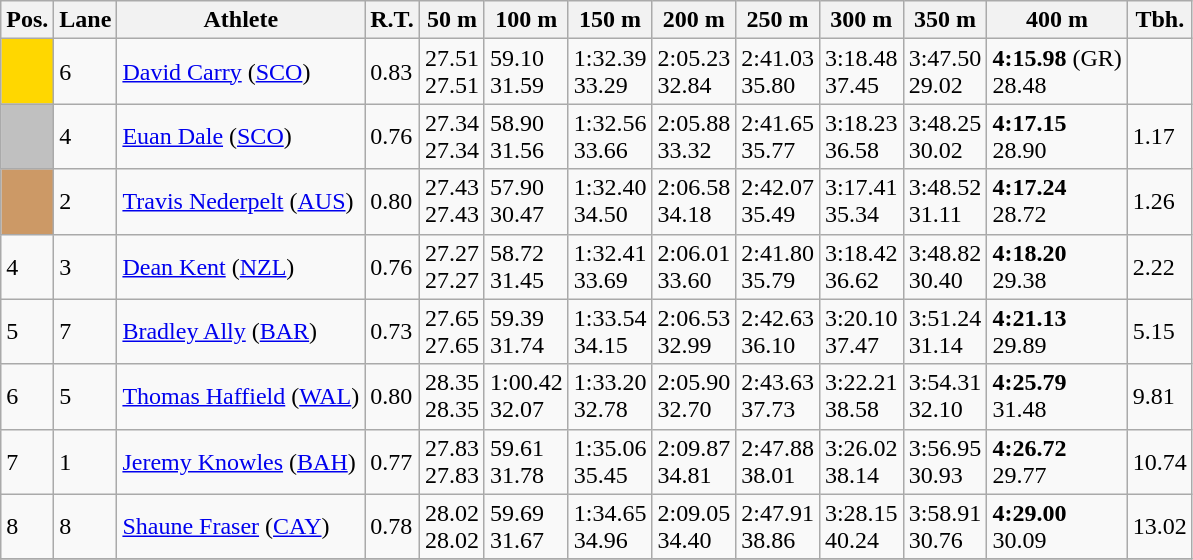<table class="wikitable">
<tr>
<th>Pos.</th>
<th>Lane</th>
<th>Athlete</th>
<th>R.T.</th>
<th>50 m</th>
<th>100 m</th>
<th>150 m</th>
<th>200 m</th>
<th>250 m</th>
<th>300 m</th>
<th>350 m</th>
<th>400 m</th>
<th>Tbh.</th>
</tr>
<tr>
<td style="text-align:center;background-color:gold;"></td>
<td>6</td>
<td> <a href='#'>David Carry</a> (<a href='#'>SCO</a>)</td>
<td>0.83</td>
<td>27.51<br>27.51</td>
<td>59.10<br>31.59</td>
<td>1:32.39<br>33.29</td>
<td>2:05.23<br>32.84</td>
<td>2:41.03<br>35.80</td>
<td>3:18.48<br>37.45</td>
<td>3:47.50<br>29.02</td>
<td><strong>4:15.98</strong> (GR)<br>28.48</td>
<td> </td>
</tr>
<tr>
<td style="text-align:center;background-color:silver;"></td>
<td>4</td>
<td> <a href='#'>Euan Dale</a> (<a href='#'>SCO</a>)</td>
<td>0.76</td>
<td>27.34<br>27.34</td>
<td>58.90<br>31.56</td>
<td>1:32.56<br>33.66</td>
<td>2:05.88<br>33.32</td>
<td>2:41.65<br>35.77</td>
<td>3:18.23<br>36.58</td>
<td>3:48.25<br>30.02</td>
<td><strong>4:17.15</strong><br>28.90</td>
<td>1.17</td>
</tr>
<tr>
<td style="text-align:center;background-color:#cc9966;"></td>
<td>2</td>
<td> <a href='#'>Travis Nederpelt</a> (<a href='#'>AUS</a>)</td>
<td>0.80</td>
<td>27.43<br>27.43</td>
<td>57.90<br>30.47</td>
<td>1:32.40<br>34.50</td>
<td>2:06.58<br>34.18</td>
<td>2:42.07<br>35.49</td>
<td>3:17.41<br>35.34</td>
<td>3:48.52<br>31.11</td>
<td><strong>4:17.24</strong><br>28.72</td>
<td>1.26</td>
</tr>
<tr>
<td>4</td>
<td>3</td>
<td> <a href='#'>Dean Kent</a> (<a href='#'>NZL</a>)</td>
<td>0.76</td>
<td>27.27<br>27.27</td>
<td>58.72<br>31.45</td>
<td>1:32.41<br>33.69</td>
<td>2:06.01<br>33.60</td>
<td>2:41.80<br>35.79</td>
<td>3:18.42<br>36.62</td>
<td>3:48.82<br>30.40</td>
<td><strong>4:18.20</strong><br>29.38</td>
<td>2.22</td>
</tr>
<tr>
<td>5</td>
<td>7</td>
<td> <a href='#'>Bradley Ally</a> (<a href='#'>BAR</a>)</td>
<td>0.73</td>
<td>27.65<br>27.65</td>
<td>59.39<br>31.74</td>
<td>1:33.54<br>34.15</td>
<td>2:06.53<br>32.99</td>
<td>2:42.63<br>36.10</td>
<td>3:20.10<br>37.47</td>
<td>3:51.24<br>31.14</td>
<td><strong>4:21.13</strong><br>29.89</td>
<td>5.15</td>
</tr>
<tr>
<td>6</td>
<td>5</td>
<td> <a href='#'>Thomas Haffield</a> (<a href='#'>WAL</a>)</td>
<td>0.80</td>
<td>28.35<br>28.35</td>
<td>1:00.42<br>32.07</td>
<td>1:33.20<br>32.78</td>
<td>2:05.90<br>32.70</td>
<td>2:43.63<br>37.73</td>
<td>3:22.21<br>38.58</td>
<td>3:54.31<br>32.10</td>
<td><strong>4:25.79</strong><br>31.48</td>
<td>9.81</td>
</tr>
<tr>
<td>7</td>
<td>1</td>
<td> <a href='#'>Jeremy Knowles</a> (<a href='#'>BAH</a>)</td>
<td>0.77</td>
<td>27.83<br>27.83</td>
<td>59.61<br>31.78</td>
<td>1:35.06<br>35.45</td>
<td>2:09.87<br>34.81</td>
<td>2:47.88<br>38.01</td>
<td>3:26.02<br>38.14</td>
<td>3:56.95<br>30.93</td>
<td><strong>4:26.72</strong><br>29.77</td>
<td>10.74</td>
</tr>
<tr>
<td>8</td>
<td>8</td>
<td> <a href='#'>Shaune Fraser</a> (<a href='#'>CAY</a>)</td>
<td>0.78</td>
<td>28.02<br>28.02</td>
<td>59.69<br>31.67</td>
<td>1:34.65<br>34.96</td>
<td>2:09.05<br>34.40</td>
<td>2:47.91<br>38.86</td>
<td>3:28.15<br>40.24</td>
<td>3:58.91<br>30.76</td>
<td><strong>4:29.00</strong><br>30.09</td>
<td>13.02</td>
</tr>
<tr>
</tr>
</table>
